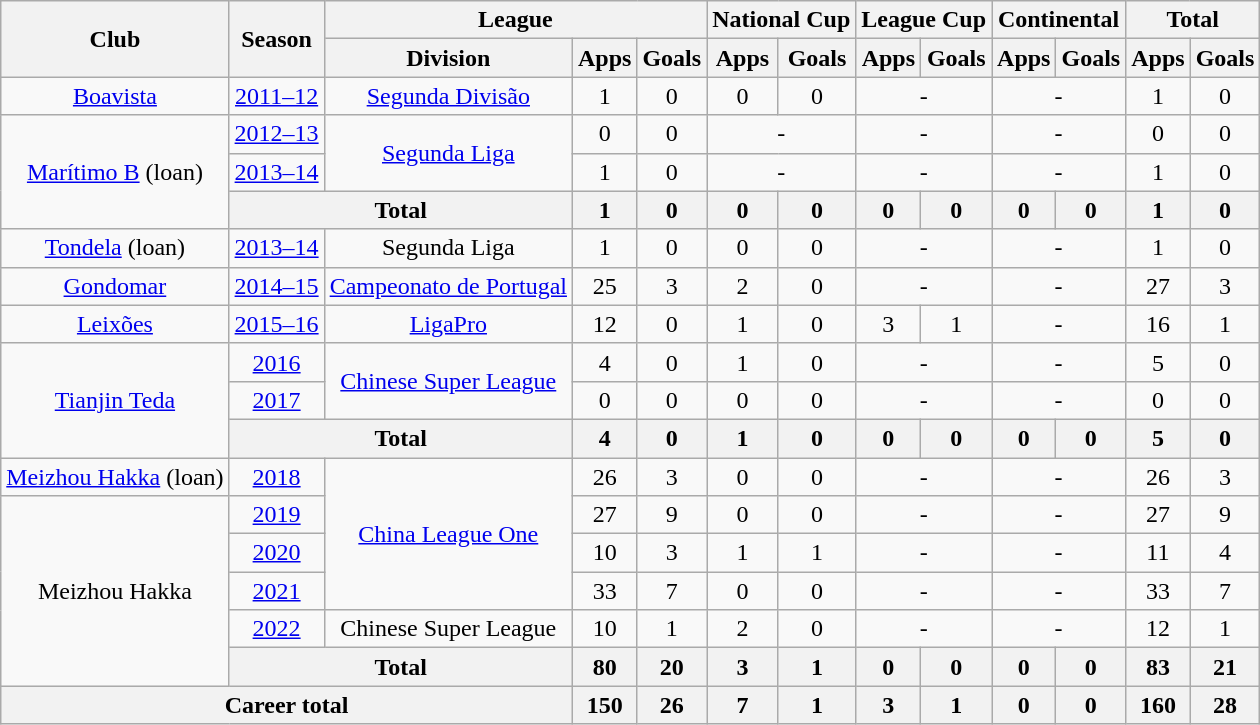<table class="wikitable" style="text-align: center">
<tr>
<th rowspan="2">Club</th>
<th rowspan="2">Season</th>
<th colspan="3">League</th>
<th colspan="2">National Cup</th>
<th colspan="2">League Cup</th>
<th colspan="2">Continental</th>
<th colspan="2">Total</th>
</tr>
<tr>
<th>Division</th>
<th>Apps</th>
<th>Goals</th>
<th>Apps</th>
<th>Goals</th>
<th>Apps</th>
<th>Goals</th>
<th>Apps</th>
<th>Goals</th>
<th>Apps</th>
<th>Goals</th>
</tr>
<tr>
<td><a href='#'>Boavista</a></td>
<td><a href='#'>2011–12</a></td>
<td><a href='#'>Segunda Divisão</a></td>
<td>1</td>
<td>0</td>
<td>0</td>
<td>0</td>
<td colspan="2">-</td>
<td colspan="2">-</td>
<td>1</td>
<td>0</td>
</tr>
<tr>
<td rowspan=3><a href='#'>Marítimo B</a> (loan)</td>
<td><a href='#'>2012–13</a></td>
<td rowspan=2><a href='#'>Segunda Liga</a></td>
<td>0</td>
<td>0</td>
<td colspan="2">-</td>
<td colspan="2">-</td>
<td colspan="2">-</td>
<td>0</td>
<td>0</td>
</tr>
<tr>
<td><a href='#'>2013–14</a></td>
<td>1</td>
<td>0</td>
<td colspan="2">-</td>
<td colspan="2">-</td>
<td colspan="2">-</td>
<td>1</td>
<td>0</td>
</tr>
<tr>
<th colspan=2>Total</th>
<th>1</th>
<th>0</th>
<th>0</th>
<th>0</th>
<th>0</th>
<th>0</th>
<th>0</th>
<th>0</th>
<th>1</th>
<th>0</th>
</tr>
<tr>
<td><a href='#'>Tondela</a> (loan)</td>
<td><a href='#'>2013–14</a></td>
<td>Segunda Liga</td>
<td>1</td>
<td>0</td>
<td>0</td>
<td>0</td>
<td colspan="2">-</td>
<td colspan="2">-</td>
<td>1</td>
<td>0</td>
</tr>
<tr>
<td><a href='#'>Gondomar</a></td>
<td><a href='#'>2014–15</a></td>
<td><a href='#'>Campeonato de Portugal</a></td>
<td>25</td>
<td>3</td>
<td>2</td>
<td>0</td>
<td colspan="2">-</td>
<td colspan="2">-</td>
<td>27</td>
<td>3</td>
</tr>
<tr>
<td><a href='#'>Leixões</a></td>
<td><a href='#'>2015–16</a></td>
<td><a href='#'>LigaPro</a></td>
<td>12</td>
<td>0</td>
<td>1</td>
<td>0</td>
<td>3</td>
<td>1</td>
<td colspan="2">-</td>
<td>16</td>
<td>1</td>
</tr>
<tr>
<td rowspan=3><a href='#'>Tianjin Teda</a></td>
<td><a href='#'>2016</a></td>
<td rowspan="2"><a href='#'>Chinese Super League</a></td>
<td>4</td>
<td>0</td>
<td>1</td>
<td>0</td>
<td colspan="2">-</td>
<td colspan="2">-</td>
<td>5</td>
<td>0</td>
</tr>
<tr>
<td><a href='#'>2017</a></td>
<td>0</td>
<td>0</td>
<td>0</td>
<td>0</td>
<td colspan="2">-</td>
<td colspan="2">-</td>
<td>0</td>
<td>0</td>
</tr>
<tr>
<th colspan=2>Total</th>
<th>4</th>
<th>0</th>
<th>1</th>
<th>0</th>
<th>0</th>
<th>0</th>
<th>0</th>
<th>0</th>
<th>5</th>
<th>0</th>
</tr>
<tr>
<td><a href='#'>Meizhou Hakka</a> (loan)</td>
<td><a href='#'>2018</a></td>
<td rowspan=4><a href='#'>China League One</a></td>
<td>26</td>
<td>3</td>
<td>0</td>
<td>0</td>
<td colspan="2">-</td>
<td colspan="2">-</td>
<td>26</td>
<td>3</td>
</tr>
<tr>
<td rowspan=5>Meizhou Hakka</td>
<td><a href='#'>2019</a></td>
<td>27</td>
<td>9</td>
<td>0</td>
<td>0</td>
<td colspan="2">-</td>
<td colspan="2">-</td>
<td>27</td>
<td>9</td>
</tr>
<tr>
<td><a href='#'>2020</a></td>
<td>10</td>
<td>3</td>
<td>1</td>
<td>1</td>
<td colspan="2">-</td>
<td colspan="2">-</td>
<td>11</td>
<td>4</td>
</tr>
<tr>
<td><a href='#'>2021</a></td>
<td>33</td>
<td>7</td>
<td>0</td>
<td>0</td>
<td colspan="2">-</td>
<td colspan="2">-</td>
<td>33</td>
<td>7</td>
</tr>
<tr>
<td><a href='#'>2022</a></td>
<td>Chinese Super League</td>
<td>10</td>
<td>1</td>
<td>2</td>
<td>0</td>
<td colspan="2">-</td>
<td colspan="2">-</td>
<td>12</td>
<td>1</td>
</tr>
<tr>
<th colspan=2>Total</th>
<th>80</th>
<th>20</th>
<th>3</th>
<th>1</th>
<th>0</th>
<th>0</th>
<th>0</th>
<th>0</th>
<th>83</th>
<th>21</th>
</tr>
<tr>
<th colspan=3>Career total</th>
<th>150</th>
<th>26</th>
<th>7</th>
<th>1</th>
<th>3</th>
<th>1</th>
<th>0</th>
<th>0</th>
<th>160</th>
<th>28</th>
</tr>
</table>
